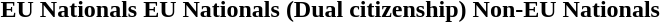<table>
<tr style="vertical-align:top;">
<td><br><strong>EU Nationals</strong>
<strong>EU Nationals (Dual citizenship)</strong>

<strong>Non-EU Nationals</strong></td>
</tr>
</table>
